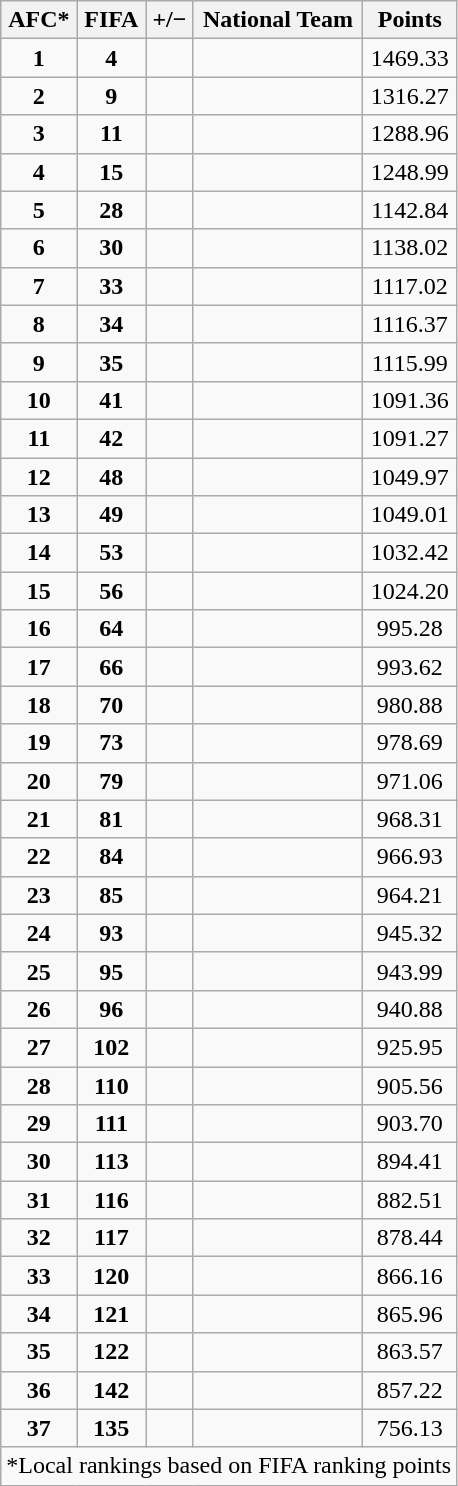<table class="wikitable" style="text-align: center;">
<tr>
<th>AFC*</th>
<th>FIFA</th>
<th>+/−</th>
<th>National Team</th>
<th>Points</th>
</tr>
<tr>
<td><strong>1</strong></td>
<td><strong>4</strong></td>
<td></td>
<td align=left></td>
<td>1469.33</td>
</tr>
<tr>
<td><strong>2</strong></td>
<td><strong>9</strong></td>
<td></td>
<td align=left></td>
<td>1316.27</td>
</tr>
<tr>
<td><strong>3</strong></td>
<td><strong>11</strong></td>
<td></td>
<td align=left></td>
<td>1288.96</td>
</tr>
<tr>
<td><strong>4</strong></td>
<td><strong>15</strong></td>
<td></td>
<td align=left></td>
<td>1248.99</td>
</tr>
<tr>
<td><strong>5</strong></td>
<td><strong>28</strong></td>
<td></td>
<td align=left></td>
<td>1142.84</td>
</tr>
<tr>
<td><strong>6</strong></td>
<td><strong>30</strong></td>
<td></td>
<td align=left></td>
<td>1138.02</td>
</tr>
<tr>
<td><strong>7</strong></td>
<td><strong>33</strong></td>
<td></td>
<td align=left></td>
<td>1117.02</td>
</tr>
<tr>
<td><strong>8</strong></td>
<td><strong>34</strong></td>
<td></td>
<td align=left></td>
<td>1116.37</td>
</tr>
<tr>
<td><strong>9</strong></td>
<td><strong>35</strong></td>
<td></td>
<td align=left></td>
<td>1115.99</td>
</tr>
<tr>
<td><strong>10</strong></td>
<td><strong>41</strong></td>
<td></td>
<td align=left></td>
<td>1091.36</td>
</tr>
<tr>
<td><strong>11</strong></td>
<td><strong>42</strong></td>
<td></td>
<td align=left></td>
<td>1091.27</td>
</tr>
<tr>
<td><strong>12</strong></td>
<td><strong>48</strong></td>
<td></td>
<td align=left></td>
<td>1049.97</td>
</tr>
<tr>
<td><strong>13</strong></td>
<td><strong>49</strong></td>
<td></td>
<td align=left></td>
<td>1049.01</td>
</tr>
<tr>
<td><strong>14</strong></td>
<td><strong>53</strong></td>
<td></td>
<td align=left></td>
<td>1032.42</td>
</tr>
<tr>
<td><strong>15</strong></td>
<td><strong>56</strong></td>
<td></td>
<td align=left></td>
<td>1024.20</td>
</tr>
<tr>
<td><strong>16</strong></td>
<td><strong>64</strong></td>
<td></td>
<td align=left></td>
<td>995.28</td>
</tr>
<tr>
<td><strong>17</strong></td>
<td><strong>66</strong></td>
<td></td>
<td align=left></td>
<td>993.62</td>
</tr>
<tr>
<td><strong>18</strong></td>
<td><strong>70</strong></td>
<td></td>
<td align=left></td>
<td>980.88</td>
</tr>
<tr>
<td><strong>19</strong></td>
<td><strong>73</strong></td>
<td></td>
<td align=left></td>
<td>978.69</td>
</tr>
<tr>
<td><strong>20</strong></td>
<td><strong>79</strong></td>
<td></td>
<td align=left></td>
<td>971.06</td>
</tr>
<tr>
<td><strong>21</strong></td>
<td><strong>81</strong></td>
<td></td>
<td align=left></td>
<td>968.31</td>
</tr>
<tr>
<td><strong>22</strong></td>
<td><strong>84</strong></td>
<td></td>
<td align=left></td>
<td>966.93</td>
</tr>
<tr>
<td><strong>23</strong></td>
<td><strong>85</strong></td>
<td></td>
<td align=left></td>
<td>964.21</td>
</tr>
<tr>
<td><strong>24</strong></td>
<td><strong>93</strong></td>
<td></td>
<td align=left></td>
<td>945.32</td>
</tr>
<tr>
<td><strong>25</strong></td>
<td><strong>95</strong></td>
<td></td>
<td align=left></td>
<td>943.99</td>
</tr>
<tr>
<td><strong>26</strong></td>
<td><strong>96</strong></td>
<td></td>
<td align=left></td>
<td>940.88</td>
</tr>
<tr>
<td><strong>27</strong></td>
<td><strong>102</strong></td>
<td></td>
<td align=left></td>
<td>925.95</td>
</tr>
<tr>
<td><strong>28</strong></td>
<td><strong>110</strong></td>
<td></td>
<td align=left></td>
<td>905.56</td>
</tr>
<tr>
<td><strong>29</strong></td>
<td><strong>111</strong></td>
<td></td>
<td align=left></td>
<td>903.70</td>
</tr>
<tr>
<td><strong>30</strong></td>
<td><strong>113</strong></td>
<td></td>
<td align=left></td>
<td>894.41</td>
</tr>
<tr>
<td><strong>31</strong></td>
<td><strong>116</strong></td>
<td></td>
<td align=left></td>
<td>882.51</td>
</tr>
<tr>
<td><strong>32</strong></td>
<td><strong>117</strong></td>
<td></td>
<td align=left></td>
<td>878.44</td>
</tr>
<tr>
<td><strong>33</strong></td>
<td><strong>120</strong></td>
<td></td>
<td align=left></td>
<td>866.16</td>
</tr>
<tr>
<td><strong>34</strong></td>
<td><strong>121</strong></td>
<td></td>
<td align=left></td>
<td>865.96</td>
</tr>
<tr>
<td><strong>35</strong></td>
<td><strong>122</strong></td>
<td></td>
<td align=left></td>
<td>863.57</td>
</tr>
<tr>
<td><strong>36</strong></td>
<td><strong>142</strong></td>
<td></td>
<td align=left></td>
<td>857.22</td>
</tr>
<tr>
<td><strong>37</strong></td>
<td><strong>135</strong></td>
<td></td>
<td align=left></td>
<td>756.13</td>
</tr>
<tr>
<td colspan=5>*Local rankings based on FIFA ranking points</td>
</tr>
</table>
